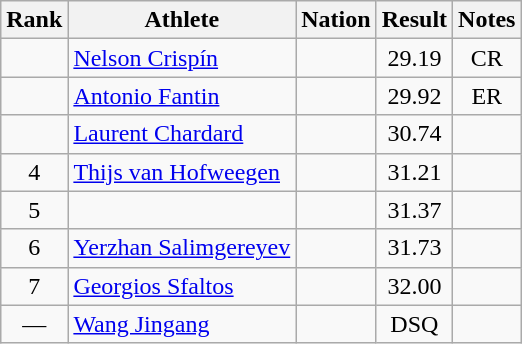<table class="wikitable sortable" style="text-align:center">
<tr>
<th>Rank</th>
<th>Athlete</th>
<th>Nation</th>
<th>Result</th>
<th>Notes</th>
</tr>
<tr>
<td></td>
<td align=left><a href='#'>Nelson Crispín</a></td>
<td align=left></td>
<td>29.19</td>
<td>CR</td>
</tr>
<tr>
<td></td>
<td align=left><a href='#'>Antonio Fantin</a></td>
<td align=left></td>
<td>29.92</td>
<td>ER</td>
</tr>
<tr>
<td></td>
<td align=left><a href='#'>Laurent Chardard</a></td>
<td align=left></td>
<td>30.74</td>
<td></td>
</tr>
<tr>
<td>4</td>
<td align=left><a href='#'>Thijs van Hofweegen</a></td>
<td align=left></td>
<td>31.21</td>
<td></td>
</tr>
<tr>
<td>5</td>
<td align=left></td>
<td align=left></td>
<td>31.37</td>
<td></td>
</tr>
<tr>
<td>6</td>
<td align=left><a href='#'>Yerzhan Salimgereyev</a></td>
<td align=left></td>
<td>31.73</td>
<td></td>
</tr>
<tr>
<td>7</td>
<td align=left><a href='#'>Georgios Sfaltos</a></td>
<td align=left></td>
<td>32.00</td>
<td></td>
</tr>
<tr>
<td>—</td>
<td align=left><a href='#'>Wang Jingang</a></td>
<td align=left></td>
<td>DSQ</td>
<td></td>
</tr>
</table>
